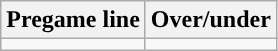<table class="wikitable">
<tr align="center">
<th>Pregame line</th>
<th>Over/under</th>
</tr>
<tr align="center">
<td></td>
<td></td>
</tr>
</table>
